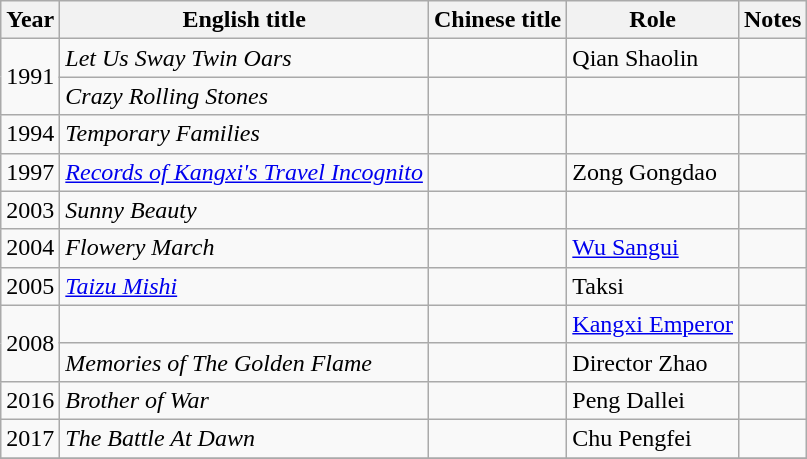<table class="wikitable">
<tr>
<th>Year</th>
<th>English title</th>
<th>Chinese title</th>
<th>Role</th>
<th>Notes</th>
</tr>
<tr>
<td rowspan="2">1991</td>
<td><em>Let Us Sway Twin Oars</em></td>
<td></td>
<td>Qian Shaolin</td>
<td></td>
</tr>
<tr>
<td><em>Crazy Rolling Stones</em></td>
<td></td>
<td></td>
<td></td>
</tr>
<tr>
<td>1994</td>
<td><em>Temporary Families</em></td>
<td></td>
<td></td>
<td></td>
</tr>
<tr>
<td>1997</td>
<td><em><a href='#'>Records of Kangxi's Travel Incognito</a></em></td>
<td></td>
<td>Zong Gongdao</td>
<td></td>
</tr>
<tr>
<td>2003</td>
<td><em>Sunny Beauty</em></td>
<td></td>
<td></td>
<td></td>
</tr>
<tr>
<td>2004</td>
<td><em>Flowery March</em></td>
<td></td>
<td><a href='#'>Wu Sangui</a></td>
<td></td>
</tr>
<tr>
<td>2005</td>
<td><em><a href='#'>Taizu Mishi</a></em></td>
<td></td>
<td>Taksi</td>
<td></td>
</tr>
<tr>
<td rowspan="2">2008</td>
<td></td>
<td></td>
<td><a href='#'>Kangxi Emperor</a></td>
<td></td>
</tr>
<tr>
<td><em>Memories of The Golden Flame</em></td>
<td></td>
<td>Director Zhao</td>
<td></td>
</tr>
<tr>
<td>2016</td>
<td><em>Brother of War</em></td>
<td></td>
<td>Peng Dallei</td>
<td></td>
</tr>
<tr>
<td>2017</td>
<td><em>The Battle At Dawn</em></td>
<td></td>
<td>Chu Pengfei</td>
<td></td>
</tr>
<tr>
</tr>
</table>
